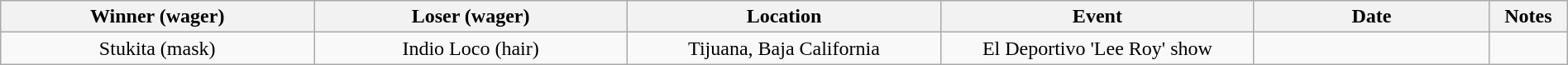<table class="wikitable sortable" width=100%  style="text-align: center">
<tr>
<th width=20% scope="col">Winner (wager)</th>
<th width=20% scope="col">Loser (wager)</th>
<th width=20% scope="col">Location</th>
<th width=20% scope="col">Event</th>
<th width=15% scope="col">Date</th>
<th class="unsortable" width=5% scope="col">Notes</th>
</tr>
<tr>
<td>Stukita (mask)</td>
<td>Indio Loco (hair)</td>
<td>Tijuana, Baja California</td>
<td>El Deportivo 'Lee Roy' show</td>
<td></td>
<td></td>
</tr>
</table>
